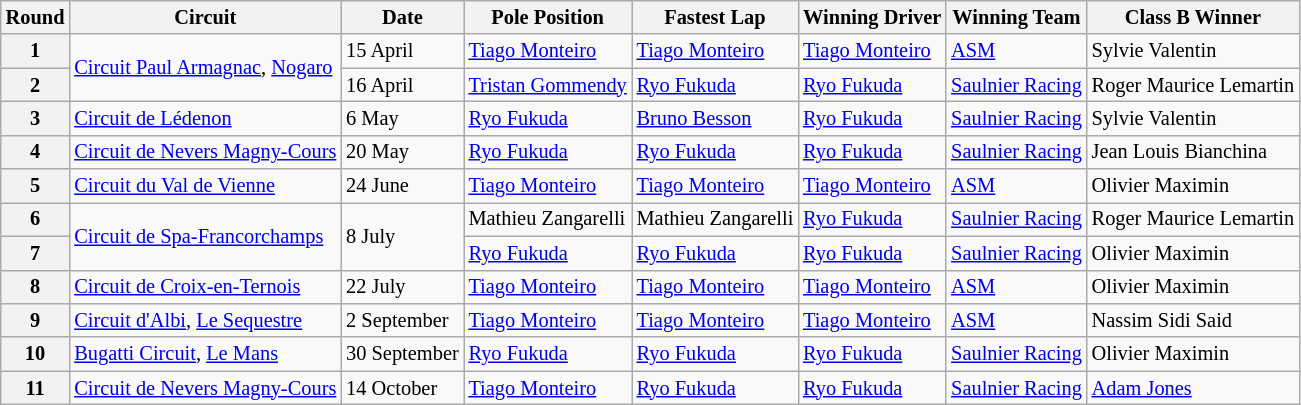<table class="wikitable" style="font-size: 85%">
<tr>
<th>Round</th>
<th>Circuit</th>
<th>Date</th>
<th>Pole Position</th>
<th>Fastest Lap</th>
<th>Winning Driver</th>
<th>Winning Team</th>
<th>Class B Winner</th>
</tr>
<tr>
<th>1</th>
<td rowspan=2> <a href='#'>Circuit Paul Armagnac</a>, <a href='#'>Nogaro</a></td>
<td>15 April</td>
<td> <a href='#'>Tiago Monteiro</a></td>
<td> <a href='#'>Tiago Monteiro</a></td>
<td> <a href='#'>Tiago Monteiro</a></td>
<td> <a href='#'>ASM</a></td>
<td> Sylvie Valentin</td>
</tr>
<tr>
<th>2</th>
<td>16 April</td>
<td nowrap> <a href='#'>Tristan Gommendy</a></td>
<td> <a href='#'>Ryo Fukuda</a></td>
<td> <a href='#'>Ryo Fukuda</a></td>
<td> <a href='#'>Saulnier Racing</a></td>
<td> Roger Maurice Lemartin</td>
</tr>
<tr>
<th>3</th>
<td> <a href='#'>Circuit de Lédenon</a></td>
<td>6 May</td>
<td> <a href='#'>Ryo Fukuda</a></td>
<td> <a href='#'>Bruno Besson</a></td>
<td> <a href='#'>Ryo Fukuda</a></td>
<td> <a href='#'>Saulnier Racing</a></td>
<td> Sylvie Valentin</td>
</tr>
<tr>
<th>4</th>
<td> <a href='#'>Circuit de Nevers Magny-Cours</a></td>
<td>20 May</td>
<td> <a href='#'>Ryo Fukuda</a></td>
<td> <a href='#'>Ryo Fukuda</a></td>
<td> <a href='#'>Ryo Fukuda</a></td>
<td> <a href='#'>Saulnier Racing</a></td>
<td> Jean Louis Bianchina</td>
</tr>
<tr>
<th>5</th>
<td> <a href='#'>Circuit du Val de Vienne</a></td>
<td>24 June</td>
<td> <a href='#'>Tiago Monteiro</a></td>
<td> <a href='#'>Tiago Monteiro</a></td>
<td> <a href='#'>Tiago Monteiro</a></td>
<td> <a href='#'>ASM</a></td>
<td> Olivier Maximin</td>
</tr>
<tr>
<th>6</th>
<td rowspan=2 nowrap> <a href='#'>Circuit de Spa-Francorchamps</a></td>
<td rowspan=2>8 July</td>
<td nowrap> Mathieu Zangarelli</td>
<td nowrap> Mathieu Zangarelli</td>
<td> <a href='#'>Ryo Fukuda</a></td>
<td nowrap> <a href='#'>Saulnier Racing</a></td>
<td nowrap> Roger Maurice Lemartin</td>
</tr>
<tr>
<th>7</th>
<td> <a href='#'>Ryo Fukuda</a></td>
<td> <a href='#'>Ryo Fukuda</a></td>
<td> <a href='#'>Ryo Fukuda</a></td>
<td> <a href='#'>Saulnier Racing</a></td>
<td> Olivier Maximin</td>
</tr>
<tr>
<th>8</th>
<td> <a href='#'>Circuit de Croix-en-Ternois</a></td>
<td>22 July</td>
<td> <a href='#'>Tiago Monteiro</a></td>
<td> <a href='#'>Tiago Monteiro</a></td>
<td> <a href='#'>Tiago Monteiro</a></td>
<td> <a href='#'>ASM</a></td>
<td> Olivier Maximin</td>
</tr>
<tr>
<th>9</th>
<td> <a href='#'>Circuit d'Albi</a>, <a href='#'>Le Sequestre</a></td>
<td>2 September</td>
<td nowrap> <a href='#'>Tiago Monteiro</a></td>
<td nowrap> <a href='#'>Tiago Monteiro</a></td>
<td nowrap> <a href='#'>Tiago Monteiro</a></td>
<td> <a href='#'>ASM</a></td>
<td> Nassim Sidi Said</td>
</tr>
<tr>
<th>10</th>
<td> <a href='#'>Bugatti Circuit</a>, <a href='#'>Le Mans</a></td>
<td nowrap>30 September</td>
<td> <a href='#'>Ryo Fukuda</a></td>
<td> <a href='#'>Ryo Fukuda</a></td>
<td> <a href='#'>Ryo Fukuda</a></td>
<td> <a href='#'>Saulnier Racing</a></td>
<td> Olivier Maximin</td>
</tr>
<tr>
<th>11</th>
<td nowrap> <a href='#'>Circuit de Nevers Magny-Cours</a></td>
<td>14 October</td>
<td> <a href='#'>Tiago Monteiro</a></td>
<td> <a href='#'>Ryo Fukuda</a></td>
<td> <a href='#'>Ryo Fukuda</a></td>
<td> <a href='#'>Saulnier Racing</a></td>
<td> <a href='#'>Adam Jones</a></td>
</tr>
</table>
